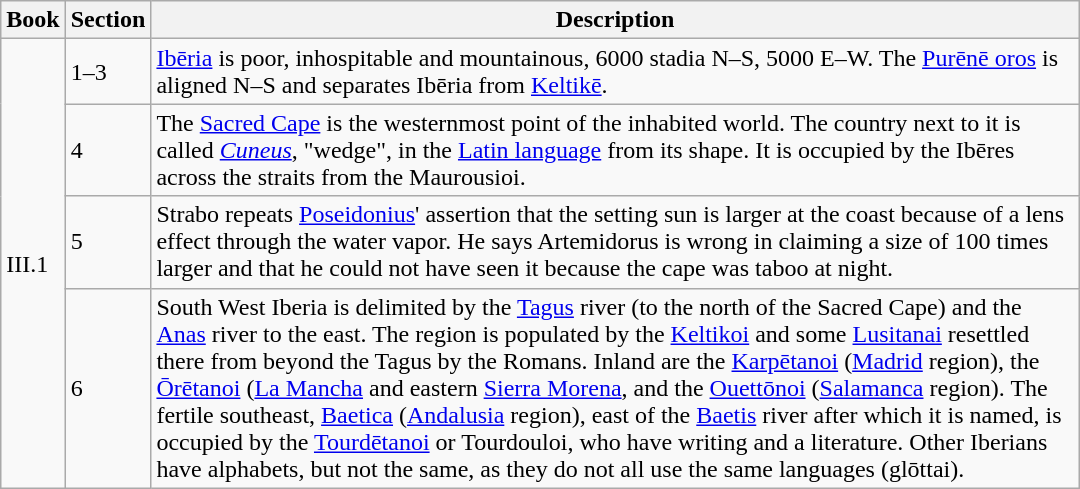<table class="wikitable" style="max-width:45em;">
<tr>
<th>Book</th>
<th>Section</th>
<th>Description</th>
</tr>
<tr>
<td rowspan="4">III.1</td>
<td>1–3</td>
<td><a href='#'>Ibēria</a> is poor, inhospitable and mountainous, 6000 stadia N–S, 5000 E–W. The <a href='#'>Purēnē oros</a> is aligned N–S and separates Ibēria from <a href='#'>Keltikē</a>.</td>
</tr>
<tr>
<td>4</td>
<td>The <a href='#'>Sacred Cape</a> is the westernmost point of the inhabited world. The country next to it is called <em><a href='#'>Cuneus</a></em>, "wedge", in the <a href='#'>Latin language</a> from its shape. It is occupied by the Ibēres across the straits from the Maurousioi.</td>
</tr>
<tr>
<td>5</td>
<td>Strabo repeats <a href='#'>Poseidonius</a>' assertion that the setting sun is larger at the coast because of a lens effect through the water vapor. He says Artemidorus is wrong in claiming a size of 100 times larger and that he could not have seen it because the cape was taboo at night.</td>
</tr>
<tr>
<td>6</td>
<td>South West Iberia is delimited by the <a href='#'>Tagus</a> river (to the north of the Sacred Cape) and the <a href='#'>Anas</a> river to the east. The region is populated by the <a href='#'>Keltikoi</a> and some <a href='#'>Lusitanai</a> resettled there from beyond the Tagus by the Romans. Inland are the <a href='#'>Karpētanoi</a> (<a href='#'>Madrid</a> region), the <a href='#'>Ōrētanoi</a> (<a href='#'>La Mancha</a> and eastern <a href='#'>Sierra Morena</a>, and the <a href='#'>Ouettōnoi</a> (<a href='#'>Salamanca</a> region). The fertile southeast, <a href='#'>Baetica</a> (<a href='#'>Andalusia</a> region), east of the <a href='#'>Baetis</a> river after which it is named, is occupied by the <a href='#'>Tourdētanoi</a> or Tourdouloi, who have writing and a literature. Other Iberians have alphabets, but not the same, as they do not all use the same languages (glōttai).</td>
</tr>
</table>
